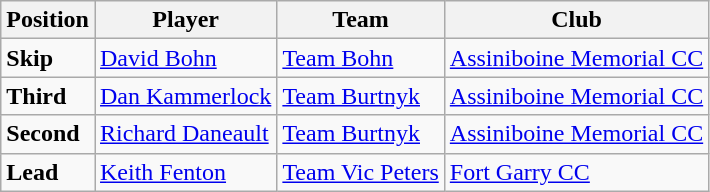<table class="wikitable">
<tr>
<th>Position</th>
<th>Player</th>
<th>Team</th>
<th>Club</th>
</tr>
<tr>
<td><strong>Skip</strong></td>
<td><a href='#'>David Bohn</a></td>
<td><a href='#'>Team Bohn</a></td>
<td><a href='#'>Assiniboine Memorial CC</a></td>
</tr>
<tr>
<td><strong>Third</strong></td>
<td><a href='#'>Dan Kammerlock</a></td>
<td><a href='#'>Team Burtnyk</a></td>
<td><a href='#'>Assiniboine Memorial CC</a></td>
</tr>
<tr>
<td><strong>Second</strong></td>
<td><a href='#'>Richard Daneault</a></td>
<td><a href='#'>Team Burtnyk</a></td>
<td><a href='#'>Assiniboine Memorial CC</a></td>
</tr>
<tr>
<td><strong>Lead</strong></td>
<td><a href='#'>Keith Fenton</a></td>
<td><a href='#'>Team Vic Peters</a></td>
<td><a href='#'>Fort Garry CC</a></td>
</tr>
</table>
